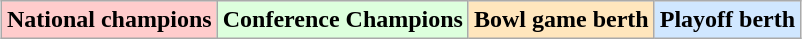<table class="wikitable" style="margin:1em auto;">
<tr>
<td bgcolor="#FFCCCC"><strong>National champions</strong></td>
<td bgcolor="#ddffdd"><strong>Conference Champions</strong></td>
<td bgcolor="#ffe6bd"><strong>Bowl game berth</strong></td>
<td bgcolor="#d0e7ff"><strong>Playoff berth</strong></td>
</tr>
</table>
